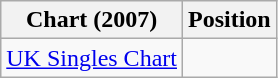<table class="wikitable">
<tr>
<th>Chart (2007)</th>
<th>Position</th>
</tr>
<tr>
<td><a href='#'>UK Singles Chart</a></td>
<td></td>
</tr>
</table>
